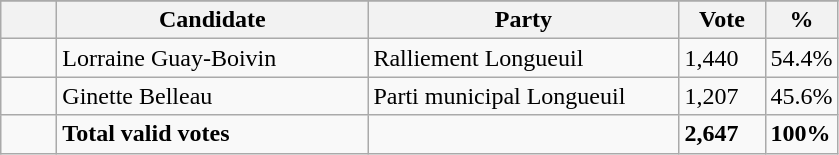<table class="wikitable">
<tr>
</tr>
<tr>
<th bgcolor="#DDDDFF" width="30px"></th>
<th bgcolor="#DDDDFF" width="200px">Candidate</th>
<th bgcolor="#DDDDFF" width="200px">Party</th>
<th bgcolor="#DDDDFF" width="50px">Vote</th>
<th bgcolor="#DDDDFF" width="30px">%</th>
</tr>
<tr>
<td> </td>
<td>Lorraine Guay-Boivin</td>
<td>Ralliement Longueuil</td>
<td>1,440</td>
<td>54.4%</td>
</tr>
<tr>
<td> </td>
<td>Ginette Belleau</td>
<td>Parti municipal Longueuil</td>
<td>1,207</td>
<td>45.6%</td>
</tr>
<tr>
<td> </td>
<td><strong>Total valid votes</strong></td>
<td></td>
<td><strong>2,647</strong></td>
<td><strong>100%</strong></td>
</tr>
</table>
